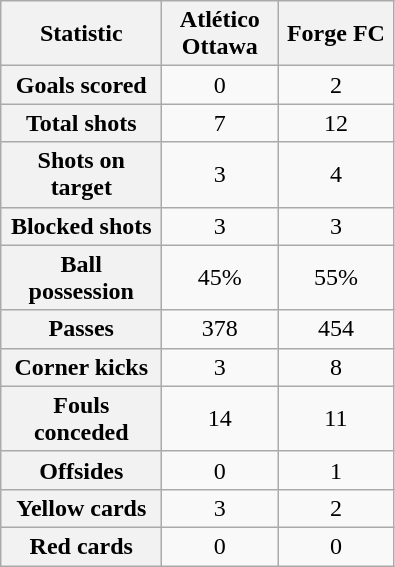<table class="wikitable plainrowheaders" style="text-align:center">
<tr>
<th scope="col" style="width:100px">Statistic</th>
<th scope="col" style="width:70px">Atlético Ottawa</th>
<th scope="col" style="width:70px">Forge FC</th>
</tr>
<tr>
<th scope=row>Goals scored</th>
<td>0</td>
<td>2</td>
</tr>
<tr>
<th scope=row>Total shots</th>
<td>7</td>
<td>12</td>
</tr>
<tr>
<th scope=row>Shots on target</th>
<td>3</td>
<td>4</td>
</tr>
<tr>
<th scope=row>Blocked shots</th>
<td>3</td>
<td>3</td>
</tr>
<tr>
<th scope=row>Ball possession</th>
<td>45%</td>
<td>55%</td>
</tr>
<tr>
<th scope=row>Passes</th>
<td>378</td>
<td>454</td>
</tr>
<tr>
<th scope=row>Corner kicks</th>
<td>3</td>
<td>8</td>
</tr>
<tr>
<th scope=row>Fouls conceded</th>
<td>14</td>
<td>11</td>
</tr>
<tr>
<th scope=row>Offsides</th>
<td>0</td>
<td>1</td>
</tr>
<tr>
<th scope=row>Yellow cards</th>
<td>3</td>
<td>2</td>
</tr>
<tr>
<th scope=row>Red cards</th>
<td>0</td>
<td>0</td>
</tr>
</table>
